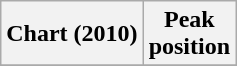<table class="wikitable plainrowheaders" style="text-align:center">
<tr>
<th scope="col">Chart (2010)</th>
<th scope="col">Peak<br>position</th>
</tr>
<tr>
</tr>
</table>
